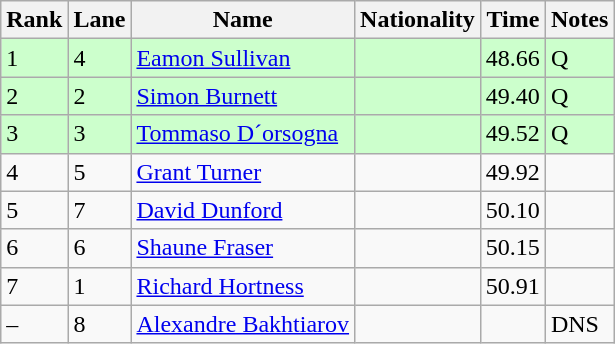<table class="wikitable">
<tr>
<th>Rank</th>
<th>Lane</th>
<th>Name</th>
<th>Nationality</th>
<th>Time</th>
<th>Notes</th>
</tr>
<tr bgcolor=ccffcc>
<td>1</td>
<td>4</td>
<td><a href='#'>Eamon Sullivan</a></td>
<td></td>
<td>48.66</td>
<td>Q</td>
</tr>
<tr bgcolor=ccffcc>
<td>2</td>
<td>2</td>
<td><a href='#'>Simon Burnett</a></td>
<td></td>
<td>49.40</td>
<td>Q</td>
</tr>
<tr bgcolor=ccffcc>
<td>3</td>
<td>3</td>
<td><a href='#'>Tommaso D´orsogna</a></td>
<td></td>
<td>49.52</td>
<td>Q</td>
</tr>
<tr>
<td>4</td>
<td>5</td>
<td><a href='#'>Grant Turner</a></td>
<td></td>
<td>49.92</td>
<td></td>
</tr>
<tr>
<td>5</td>
<td>7</td>
<td><a href='#'>David Dunford</a></td>
<td></td>
<td>50.10</td>
<td></td>
</tr>
<tr>
<td>6</td>
<td>6</td>
<td><a href='#'>Shaune Fraser</a></td>
<td></td>
<td>50.15</td>
<td></td>
</tr>
<tr>
<td>7</td>
<td>1</td>
<td><a href='#'>Richard Hortness</a></td>
<td></td>
<td>50.91</td>
<td></td>
</tr>
<tr>
<td>–</td>
<td>8</td>
<td><a href='#'>Alexandre Bakhtiarov</a></td>
<td></td>
<td></td>
<td>DNS</td>
</tr>
</table>
